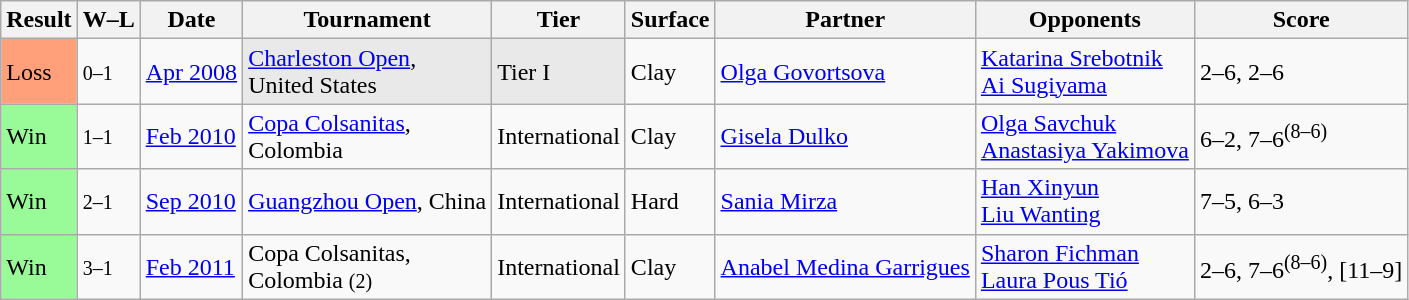<table class="wikitable sortable">
<tr>
<th>Result</th>
<th class=unsortable>W–L</th>
<th>Date</th>
<th>Tournament</th>
<th>Tier</th>
<th>Surface</th>
<th>Partner</th>
<th>Opponents</th>
<th class=unsortable>Score</th>
</tr>
<tr>
<td style="background:#ffa07a;">Loss</td>
<td><small>0–1</small></td>
<td><a href='#'>Apr 2008</a></td>
<td bgcolor=e9e9e9><a href='#'>Charleston Open</a>, <br>United States</td>
<td bgcolor=e9e9e9>Tier I</td>
<td>Clay</td>
<td> <a href='#'>Olga Govortsova</a></td>
<td> <a href='#'>Katarina Srebotnik</a> <br>  <a href='#'>Ai Sugiyama</a></td>
<td>2–6, 2–6</td>
</tr>
<tr>
<td style="background:#98fb98;">Win</td>
<td><small>1–1</small></td>
<td><a href='#'>Feb 2010</a></td>
<td><a href='#'>Copa Colsanitas</a>, <br>Colombia</td>
<td>International</td>
<td>Clay</td>
<td> <a href='#'>Gisela Dulko</a></td>
<td> <a href='#'>Olga Savchuk</a> <br>  <a href='#'>Anastasiya Yakimova</a></td>
<td>6–2, 7–6<sup>(8–6)</sup></td>
</tr>
<tr>
<td style="background:#98fb98;">Win</td>
<td><small>2–1</small></td>
<td><a href='#'>Sep 2010</a></td>
<td><a href='#'>Guangzhou Open</a>, China</td>
<td>International</td>
<td>Hard</td>
<td> <a href='#'>Sania Mirza</a></td>
<td> <a href='#'>Han Xinyun</a> <br>  <a href='#'>Liu Wanting</a></td>
<td>7–5, 6–3</td>
</tr>
<tr>
<td style="background:#98fb98;">Win</td>
<td><small>3–1</small></td>
<td><a href='#'>Feb 2011</a></td>
<td>Copa Colsanitas, <br>Colombia <small>(2)</small></td>
<td>International</td>
<td>Clay</td>
<td> <a href='#'>Anabel Medina Garrigues</a></td>
<td> <a href='#'>Sharon Fichman</a> <br>  <a href='#'>Laura Pous Tió</a></td>
<td>2–6, 7–6<sup>(8–6)</sup>, [11–9]</td>
</tr>
</table>
